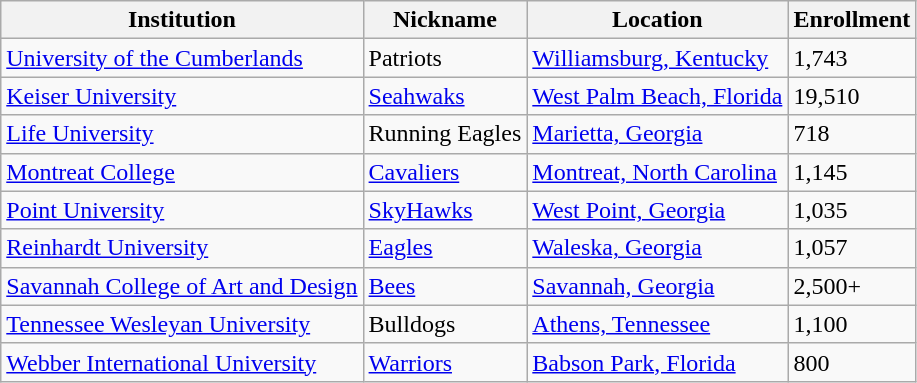<table class="wikitable">
<tr>
<th>Institution</th>
<th>Nickname</th>
<th>Location</th>
<th>Enrollment</th>
</tr>
<tr>
<td><a href='#'>University of the Cumberlands</a></td>
<td>Patriots</td>
<td><a href='#'>Williamsburg, Kentucky</a></td>
<td>1,743</td>
</tr>
<tr>
<td><a href='#'>Keiser University</a></td>
<td><a href='#'>Seahwaks</a></td>
<td><a href='#'>West Palm Beach, Florida</a></td>
<td>19,510</td>
</tr>
<tr>
<td><a href='#'>Life University</a></td>
<td>Running Eagles</td>
<td><a href='#'>Marietta, Georgia</a></td>
<td>718</td>
</tr>
<tr>
<td><a href='#'>Montreat College</a></td>
<td><a href='#'>Cavaliers</a></td>
<td><a href='#'>Montreat, North Carolina</a></td>
<td>1,145</td>
</tr>
<tr>
<td><a href='#'>Point University</a></td>
<td><a href='#'>SkyHawks</a></td>
<td><a href='#'>West Point, Georgia</a></td>
<td>1,035</td>
</tr>
<tr>
<td><a href='#'>Reinhardt University</a></td>
<td><a href='#'>Eagles</a></td>
<td><a href='#'>Waleska, Georgia</a></td>
<td>1,057</td>
</tr>
<tr>
<td><a href='#'>Savannah College of Art and Design</a></td>
<td><a href='#'>Bees</a></td>
<td><a href='#'>Savannah, Georgia</a></td>
<td>2,500+</td>
</tr>
<tr>
<td><a href='#'>Tennessee Wesleyan University</a></td>
<td>Bulldogs</td>
<td><a href='#'>Athens, Tennessee</a></td>
<td>1,100</td>
</tr>
<tr>
<td><a href='#'>Webber International University</a></td>
<td><a href='#'>Warriors</a></td>
<td><a href='#'>Babson Park, Florida</a></td>
<td>800</td>
</tr>
</table>
